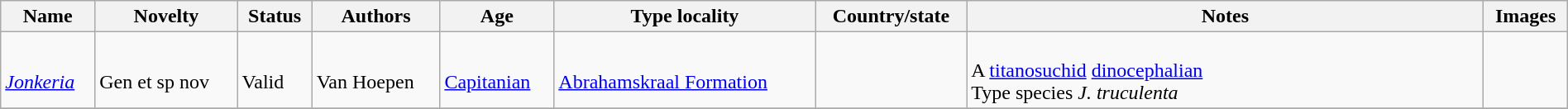<table class="wikitable sortable" align="center" width="100%">
<tr>
<th>Name</th>
<th>Novelty</th>
<th>Status</th>
<th>Authors</th>
<th>Age</th>
<th>Type locality</th>
<th>Country/state</th>
<th width="33%" class="unsortable">Notes</th>
<th>Images</th>
</tr>
<tr>
<td><br><em><a href='#'>Jonkeria</a></em></td>
<td><br>Gen et sp nov</td>
<td><br>Valid</td>
<td><br>Van Hoepen</td>
<td><br><a href='#'>Capitanian</a></td>
<td><br><a href='#'>Abrahamskraal Formation</a></td>
<td><br></td>
<td><br>A <a href='#'>titanosuchid</a> <a href='#'>dinocephalian</a><br> Type species <em>J. truculenta</em></td>
<td><br></td>
</tr>
<tr>
</tr>
</table>
